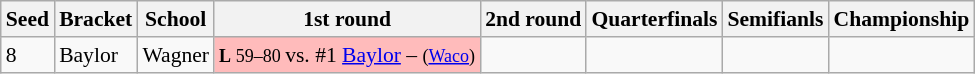<table class="sortable wikitable" style="white-space:nowrap; font-size:90%;">
<tr>
<th>Seed</th>
<th>Bracket</th>
<th>School</th>
<th>1st round</th>
<th>2nd round</th>
<th>Quarterfinals</th>
<th>Semifianls</th>
<th>Championship</th>
</tr>
<tr>
<td>8</td>
<td>Baylor</td>
<td>Wagner</td>
<td style="background:#fbb;"><small> <strong>L</strong> 59–80 </small> vs. #1 <a href='#'>Baylor</a> – <small>(<a href='#'>Waco</a>)</small></td>
<td></td>
<td></td>
<td></td>
<td></td>
</tr>
</table>
